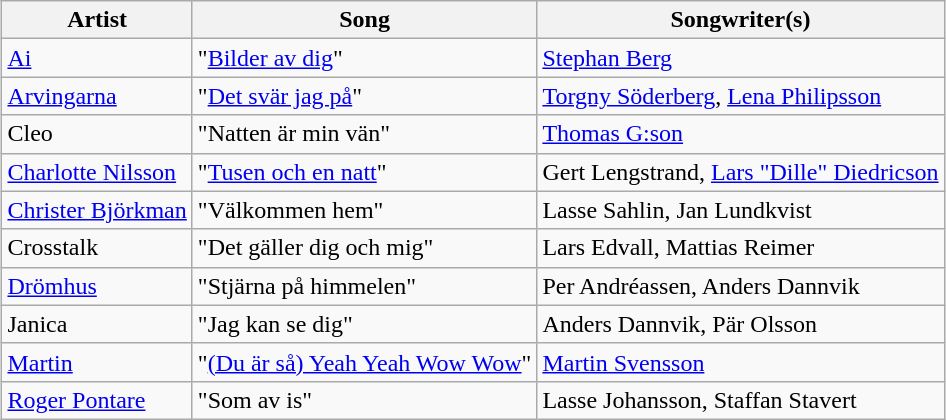<table class="sortable wikitable" style="margin: 1em auto 1em auto; text-align:left">
<tr>
<th>Artist</th>
<th>Song</th>
<th>Songwriter(s)</th>
</tr>
<tr>
<td><a href='#'>Ai</a></td>
<td>"<a href='#'>Bilder av dig</a>"</td>
<td><a href='#'>Stephan Berg</a></td>
</tr>
<tr>
<td><a href='#'>Arvingarna</a></td>
<td>"<a href='#'>Det svär jag på</a>"</td>
<td><a href='#'>Torgny Söderberg</a>, <a href='#'>Lena Philipsson</a></td>
</tr>
<tr>
<td>Cleo</td>
<td>"Natten är min vän"</td>
<td><a href='#'>Thomas G:son</a></td>
</tr>
<tr>
<td><a href='#'>Charlotte Nilsson</a></td>
<td>"<a href='#'>Tusen och en natt</a>"</td>
<td>Gert Lengstrand, <a href='#'>Lars "Dille" Diedricson</a></td>
</tr>
<tr>
<td><a href='#'>Christer Björkman</a></td>
<td>"Välkommen hem"</td>
<td>Lasse Sahlin, Jan Lundkvist</td>
</tr>
<tr>
<td>Crosstalk</td>
<td>"Det gäller dig och mig"</td>
<td>Lars Edvall, Mattias Reimer</td>
</tr>
<tr>
<td><a href='#'>Drömhus</a></td>
<td>"Stjärna på himmelen"</td>
<td>Per Andréassen, Anders Dannvik</td>
</tr>
<tr>
<td>Janica</td>
<td>"Jag kan se dig"</td>
<td>Anders Dannvik, Pär Olsson</td>
</tr>
<tr>
<td><a href='#'>Martin</a></td>
<td>"<a href='#'>(Du är så) Yeah Yeah Wow Wow</a>"</td>
<td><a href='#'>Martin Svensson</a></td>
</tr>
<tr>
<td><a href='#'>Roger Pontare</a></td>
<td>"Som av is"</td>
<td>Lasse Johansson, Staffan Stavert</td>
</tr>
</table>
